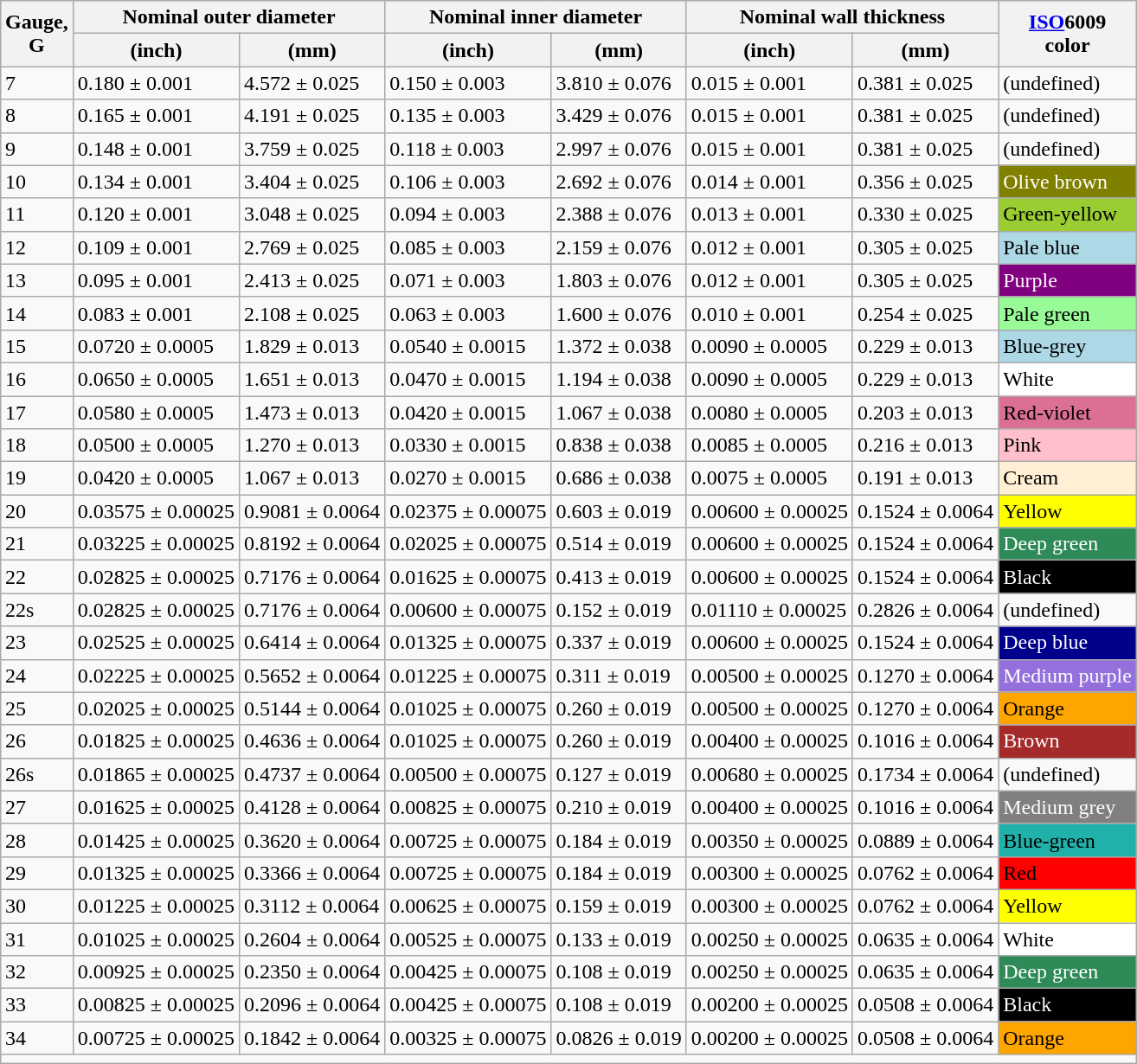<table class="wikitable" style="margin:1em auto;">
<tr>
<th rowspan=2>Gauge, <br>G</th>
<th colspan=2>Nominal outer diameter</th>
<th colspan=2>Nominal inner diameter</th>
<th colspan=2>Nominal wall thickness</th>
<th rowspan=2><a href='#'>ISO</a>6009 <br>color</th>
</tr>
<tr>
<th>(inch)</th>
<th>(mm)</th>
<th>(inch)</th>
<th>(mm)</th>
<th>(inch)</th>
<th>(mm)</th>
</tr>
<tr>
<td>7</td>
<td>0.180 ± 0.001</td>
<td>4.572 ± 0.025</td>
<td>0.150 ± 0.003</td>
<td>3.810 ± 0.076</td>
<td>0.015 ± 0.001</td>
<td>0.381 ± 0.025</td>
<td>(undefined)</td>
</tr>
<tr>
<td>8</td>
<td>0.165 ± 0.001</td>
<td>4.191 ± 0.025</td>
<td>0.135 ± 0.003</td>
<td>3.429 ± 0.076</td>
<td>0.015 ± 0.001</td>
<td>0.381 ± 0.025</td>
<td>(undefined)</td>
</tr>
<tr>
<td>9</td>
<td>0.148 ± 0.001</td>
<td>3.759 ± 0.025</td>
<td>0.118 ± 0.003</td>
<td>2.997 ± 0.076</td>
<td>0.015 ± 0.001</td>
<td>0.381 ± 0.025</td>
<td>(undefined)</td>
</tr>
<tr>
<td>10</td>
<td>0.134 ± 0.001</td>
<td>3.404 ± 0.025</td>
<td>0.106 ± 0.003</td>
<td>2.692 ± 0.076</td>
<td>0.014 ± 0.001</td>
<td>0.356 ± 0.025</td>
<td style="background: olive; color: white">Olive brown</td>
</tr>
<tr>
<td>11</td>
<td>0.120 ± 0.001</td>
<td>3.048 ± 0.025</td>
<td>0.094 ± 0.003</td>
<td>2.388 ± 0.076</td>
<td>0.013 ± 0.001</td>
<td>0.330 ± 0.025</td>
<td style="background: YellowGreen;">Green-yellow</td>
</tr>
<tr>
<td>12</td>
<td>0.109 ± 0.001</td>
<td>2.769 ± 0.025</td>
<td>0.085 ± 0.003</td>
<td>2.159 ± 0.076</td>
<td>0.012 ± 0.001</td>
<td>0.305 ± 0.025</td>
<td style="background: LightBlue;">Pale blue</td>
</tr>
<tr>
<td>13</td>
<td>0.095 ± 0.001</td>
<td>2.413 ± 0.025</td>
<td>0.071 ± 0.003</td>
<td>1.803 ± 0.076</td>
<td>0.012 ± 0.001</td>
<td>0.305 ± 0.025</td>
<td style="background: Purple; color: white">Purple</td>
</tr>
<tr>
<td>14</td>
<td>0.083 ± 0.001</td>
<td>2.108 ± 0.025</td>
<td>0.063 ± 0.003</td>
<td>1.600 ± 0.076</td>
<td>0.010 ± 0.001</td>
<td>0.254 ± 0.025</td>
<td style="background: PaleGreen;">Pale green</td>
</tr>
<tr>
<td>15</td>
<td>0.0720 ± 0.0005</td>
<td>1.829 ± 0.013</td>
<td>0.0540 ± 0.0015</td>
<td>1.372 ± 0.038</td>
<td>0.0090 ± 0.0005</td>
<td>0.229 ± 0.013</td>
<td style="background: LightBlue;">Blue-grey</td>
</tr>
<tr>
<td>16</td>
<td>0.0650 ± 0.0005</td>
<td>1.651 ± 0.013</td>
<td>0.0470 ± 0.0015</td>
<td>1.194 ± 0.038</td>
<td>0.0090 ± 0.0005</td>
<td>0.229 ± 0.013</td>
<td style="background: White;">White</td>
</tr>
<tr>
<td>17</td>
<td>0.0580 ± 0.0005</td>
<td>1.473 ± 0.013</td>
<td>0.0420 ± 0.0015</td>
<td>1.067 ± 0.038</td>
<td>0.0080 ± 0.0005</td>
<td>0.203 ± 0.013</td>
<td style="background: PaleVioletRed;">Red-violet</td>
</tr>
<tr>
<td>18</td>
<td>0.0500 ± 0.0005</td>
<td>1.270 ± 0.013</td>
<td>0.0330 ± 0.0015</td>
<td>0.838 ± 0.038</td>
<td>0.0085 ± 0.0005</td>
<td>0.216 ± 0.013</td>
<td style="background: Pink;">Pink</td>
</tr>
<tr>
<td>19</td>
<td>0.0420 ± 0.0005</td>
<td>1.067 ± 0.013</td>
<td>0.0270 ± 0.0015</td>
<td>0.686 ± 0.038</td>
<td>0.0075 ± 0.0005</td>
<td>0.191 ± 0.013</td>
<td style="background: PapayaWhip;">Cream</td>
</tr>
<tr>
<td>20</td>
<td>0.03575 ± 0.00025</td>
<td>0.9081 ± 0.0064</td>
<td>0.02375 ± 0.00075</td>
<td>0.603 ± 0.019</td>
<td>0.00600 ± 0.00025</td>
<td>0.1524 ± 0.0064</td>
<td style="background: Yellow;">Yellow</td>
</tr>
<tr>
<td>21</td>
<td>0.03225 ± 0.00025</td>
<td>0.8192 ± 0.0064</td>
<td>0.02025 ± 0.00075</td>
<td>0.514 ± 0.019</td>
<td>0.00600 ± 0.00025</td>
<td>0.1524 ± 0.0064</td>
<td style="background: SeaGreen; color: white">Deep green</td>
</tr>
<tr>
<td>22</td>
<td>0.02825 ± 0.00025</td>
<td>0.7176 ± 0.0064</td>
<td>0.01625 ± 0.00075</td>
<td>0.413 ± 0.019</td>
<td>0.00600 ± 0.00025</td>
<td>0.1524 ± 0.0064</td>
<td style="background: Black; color: white">Black</td>
</tr>
<tr>
<td>22s</td>
<td>0.02825 ± 0.00025</td>
<td>0.7176 ± 0.0064</td>
<td>0.00600 ± 0.00075</td>
<td>0.152 ± 0.019</td>
<td>0.01110 ± 0.00025</td>
<td>0.2826 ± 0.0064</td>
<td>(undefined)</td>
</tr>
<tr>
<td>23</td>
<td>0.02525 ± 0.00025</td>
<td>0.6414 ± 0.0064</td>
<td>0.01325 ± 0.00075</td>
<td>0.337 ± 0.019</td>
<td>0.00600 ± 0.00025</td>
<td>0.1524 ± 0.0064</td>
<td style="background: DarkBlue; color: white">Deep blue</td>
</tr>
<tr>
<td>24</td>
<td>0.02225 ± 0.00025</td>
<td>0.5652 ± 0.0064</td>
<td>0.01225 ± 0.00075</td>
<td>0.311 ± 0.019</td>
<td>0.00500 ± 0.00025</td>
<td>0.1270 ± 0.0064</td>
<td style="background: MediumPurple; color: white">Medium purple</td>
</tr>
<tr>
<td>25</td>
<td>0.02025 ± 0.00025</td>
<td>0.5144 ± 0.0064</td>
<td>0.01025 ± 0.00075</td>
<td>0.260 ± 0.019</td>
<td>0.00500 ± 0.00025</td>
<td>0.1270 ± 0.0064</td>
<td style="background: Orange;">Orange</td>
</tr>
<tr>
<td>26</td>
<td>0.01825 ± 0.00025</td>
<td>0.4636 ± 0.0064</td>
<td>0.01025 ± 0.00075</td>
<td>0.260 ± 0.019</td>
<td>0.00400 ± 0.00025</td>
<td>0.1016 ± 0.0064</td>
<td style="background: Brown; color: white">Brown</td>
</tr>
<tr>
<td>26s</td>
<td>0.01865 ± 0.00025</td>
<td>0.4737 ± 0.0064</td>
<td>0.00500 ± 0.00075</td>
<td>0.127 ± 0.019</td>
<td>0.00680 ± 0.00025</td>
<td>0.1734 ± 0.0064</td>
<td>(undefined)</td>
</tr>
<tr>
<td>27</td>
<td>0.01625 ± 0.00025</td>
<td>0.4128 ± 0.0064</td>
<td>0.00825 ± 0.00075</td>
<td>0.210 ± 0.019</td>
<td>0.00400 ± 0.00025</td>
<td>0.1016 ± 0.0064</td>
<td style="background: Grey; color: white">Medium grey</td>
</tr>
<tr>
<td>28</td>
<td>0.01425 ± 0.00025</td>
<td>0.3620 ± 0.0064</td>
<td>0.00725 ± 0.00075</td>
<td>0.184 ± 0.019</td>
<td>0.00350 ± 0.00025</td>
<td>0.0889 ± 0.0064</td>
<td style="background: LightSeaGreen;">Blue-green</td>
</tr>
<tr>
<td>29</td>
<td>0.01325 ± 0.00025</td>
<td>0.3366 ± 0.0064</td>
<td>0.00725 ± 0.00075</td>
<td>0.184 ± 0.019</td>
<td>0.00300 ± 0.00025</td>
<td>0.0762 ± 0.0064</td>
<td style="background: Red;">Red</td>
</tr>
<tr>
<td>30</td>
<td>0.01225 ± 0.00025</td>
<td>0.3112 ± 0.0064</td>
<td>0.00625 ± 0.00075</td>
<td>0.159 ± 0.019</td>
<td>0.00300 ± 0.00025</td>
<td>0.0762 ± 0.0064</td>
<td style="background: Yellow;">Yellow</td>
</tr>
<tr>
<td>31</td>
<td>0.01025 ± 0.00025</td>
<td>0.2604 ± 0.0064</td>
<td>0.00525 ± 0.00075</td>
<td>0.133 ± 0.019</td>
<td>0.00250 ± 0.00025</td>
<td>0.0635 ± 0.0064</td>
<td style="background: White;">White</td>
</tr>
<tr>
<td>32</td>
<td>0.00925 ± 0.00025</td>
<td>0.2350 ± 0.0064</td>
<td>0.00425 ± 0.00075</td>
<td>0.108 ± 0.019</td>
<td>0.00250 ± 0.00025</td>
<td>0.0635 ± 0.0064</td>
<td style="background: SeaGreen; color: white">Deep green</td>
</tr>
<tr>
<td>33</td>
<td>0.00825 ± 0.00025</td>
<td>0.2096 ± 0.0064</td>
<td>0.00425 ± 0.00075</td>
<td>0.108 ± 0.019</td>
<td>0.00200 ± 0.00025</td>
<td>0.0508 ± 0.0064</td>
<td style="background: Black; color: white">Black</td>
</tr>
<tr>
<td>34</td>
<td>0.00725 ± 0.00025</td>
<td>0.1842 ± 0.0064</td>
<td>0.00325 ± 0.00075</td>
<td>0.0826 ± 0.019</td>
<td>0.00200 ± 0.00025</td>
<td>0.0508 ± 0.0064</td>
<td style="background: Orange;">Orange</td>
</tr>
<tr>
<td colspan=11></td>
</tr>
</table>
